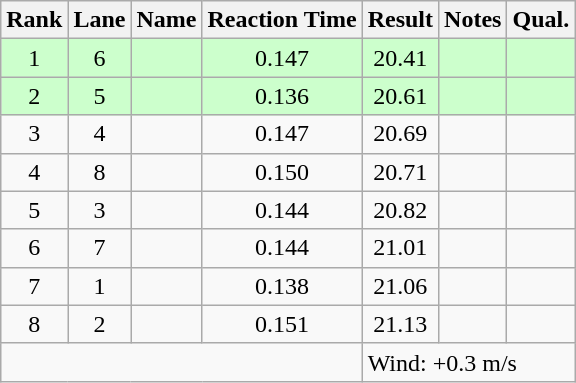<table class="wikitable sortable" style="text-align:center">
<tr>
<th>Rank</th>
<th>Lane</th>
<th>Name</th>
<th>Reaction Time</th>
<th>Result</th>
<th>Notes</th>
<th>Qual.</th>
</tr>
<tr bgcolor=ccffcc>
<td>1</td>
<td>6</td>
<td align="left"></td>
<td>0.147</td>
<td>20.41</td>
<td></td>
<td></td>
</tr>
<tr bgcolor=ccffcc>
<td>2</td>
<td>5</td>
<td align="left"></td>
<td>0.136</td>
<td>20.61</td>
<td></td>
<td></td>
</tr>
<tr>
<td>3</td>
<td>4</td>
<td align="left"></td>
<td>0.147</td>
<td>20.69</td>
<td></td>
<td></td>
</tr>
<tr>
<td>4</td>
<td>8</td>
<td align="left"></td>
<td>0.150</td>
<td>20.71</td>
<td></td>
<td></td>
</tr>
<tr>
<td>5</td>
<td>3</td>
<td align="left"></td>
<td>0.144</td>
<td>20.82</td>
<td></td>
<td></td>
</tr>
<tr>
<td>6</td>
<td>7</td>
<td align="left"></td>
<td>0.144</td>
<td>21.01</td>
<td></td>
<td></td>
</tr>
<tr>
<td>7</td>
<td>1</td>
<td align="left"></td>
<td>0.138</td>
<td>21.06</td>
<td></td>
<td></td>
</tr>
<tr>
<td>8</td>
<td>2</td>
<td align="left"></td>
<td>0.151</td>
<td>21.13</td>
<td></td>
<td></td>
</tr>
<tr class="sortbottom">
<td colspan=4></td>
<td colspan="3" style="text-align:left;">Wind: +0.3 m/s</td>
</tr>
</table>
